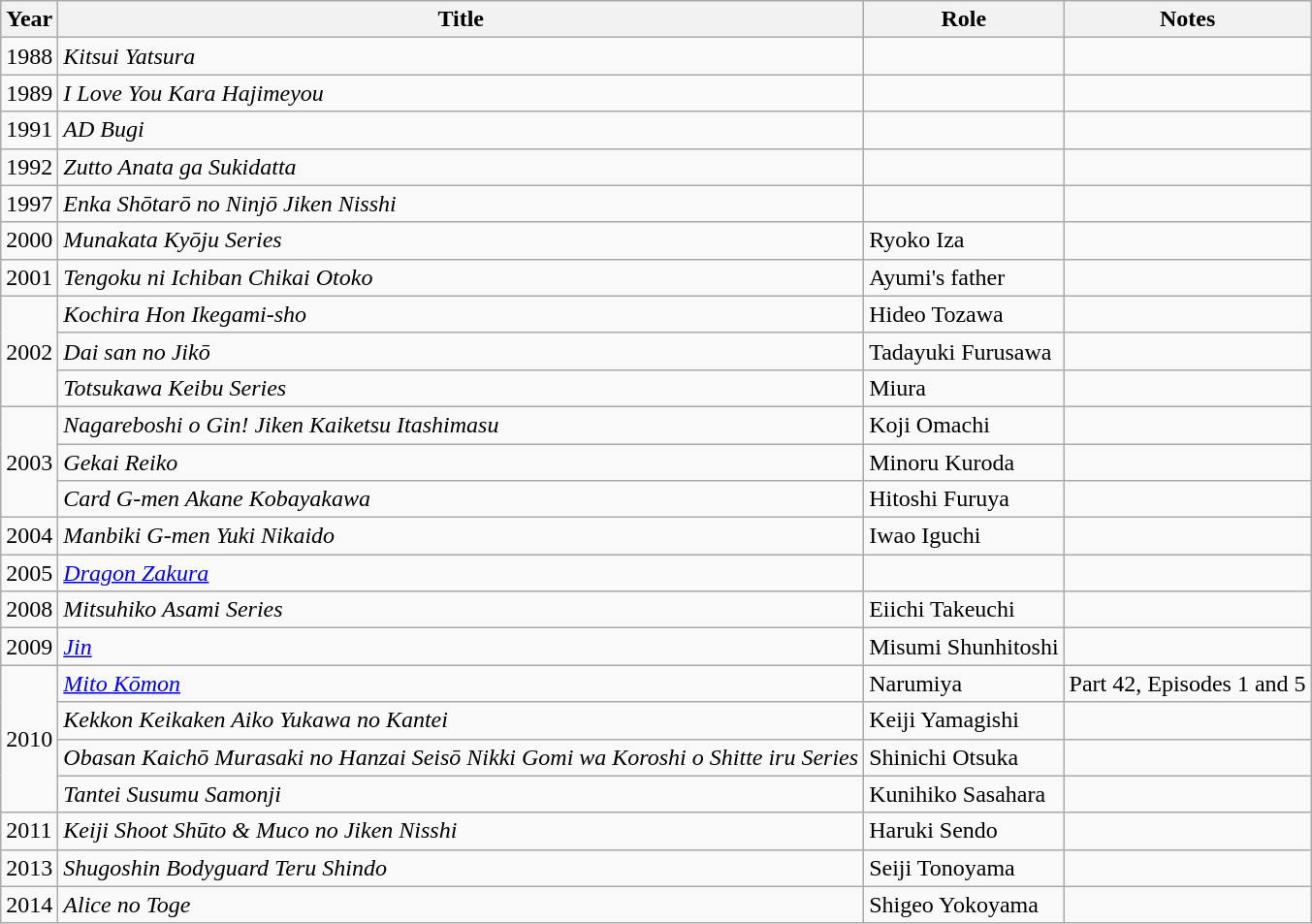<table class="wikitable">
<tr>
<th>Year</th>
<th>Title</th>
<th>Role</th>
<th>Notes</th>
</tr>
<tr>
<td>1988</td>
<td><em>Kitsui Yatsura</em></td>
<td></td>
<td></td>
</tr>
<tr>
<td>1989</td>
<td><em>I Love You Kara Hajimeyou</em></td>
<td></td>
<td></td>
</tr>
<tr>
<td>1991</td>
<td><em>AD Bugi</em></td>
<td></td>
<td></td>
</tr>
<tr>
<td>1992</td>
<td><em>Zutto Anata ga Sukidatta</em></td>
<td></td>
<td></td>
</tr>
<tr>
<td>1997</td>
<td><em>Enka Shōtarō no Ninjō Jiken Nisshi</em></td>
<td></td>
<td></td>
</tr>
<tr>
<td>2000</td>
<td><em>Munakata Kyōju Series</em></td>
<td>Ryoko Iza</td>
<td></td>
</tr>
<tr>
<td>2001</td>
<td><em>Tengoku ni Ichiban Chikai Otoko</em></td>
<td>Ayumi's father</td>
<td></td>
</tr>
<tr>
<td rowspan="3">2002</td>
<td><em>Kochira Hon Ikegami-sho</em></td>
<td>Hideo Tozawa</td>
<td></td>
</tr>
<tr>
<td><em>Dai san no Jikō</em></td>
<td>Tadayuki Furusawa</td>
<td></td>
</tr>
<tr>
<td><em>Totsukawa Keibu Series</em></td>
<td>Miura</td>
<td></td>
</tr>
<tr>
<td rowspan="3">2003</td>
<td><em>Nagareboshi o Gin! Jiken Kaiketsu Itashimasu</em></td>
<td>Koji Omachi</td>
<td></td>
</tr>
<tr>
<td><em>Gekai Reiko</em></td>
<td>Minoru Kuroda</td>
<td></td>
</tr>
<tr>
<td><em>Card G-men Akane Kobayakawa</em></td>
<td>Hitoshi Furuya</td>
<td></td>
</tr>
<tr>
<td>2004</td>
<td><em>Manbiki G-men Yuki Nikaido</em></td>
<td>Iwao Iguchi</td>
<td></td>
</tr>
<tr>
<td>2005</td>
<td><em><a href='#'>Dragon Zakura</a></em></td>
<td></td>
<td></td>
</tr>
<tr>
<td>2008</td>
<td><em>Mitsuhiko Asami Series</em></td>
<td>Eiichi Takeuchi</td>
<td></td>
</tr>
<tr>
<td>2009</td>
<td><em><a href='#'>Jin</a></em></td>
<td>Misumi Shunhitoshi</td>
<td></td>
</tr>
<tr>
<td rowspan="4">2010</td>
<td><em><a href='#'>Mito Kōmon</a></em></td>
<td>Narumiya</td>
<td>Part 42, Episodes 1 and 5</td>
</tr>
<tr>
<td><em>Kekkon Keikaken Aiko Yukawa no Kantei</em></td>
<td>Keiji Yamagishi</td>
<td></td>
</tr>
<tr>
<td><em>Obasan Kaichō Murasaki no Hanzai Seisō Nikki Gomi wa Koroshi o Shitte iru Series</em></td>
<td>Shinichi Otsuka</td>
<td></td>
</tr>
<tr>
<td><em>Tantei Susumu Samonji</em></td>
<td>Kunihiko Sasahara</td>
<td></td>
</tr>
<tr>
<td>2011</td>
<td><em>Keiji Shoot Shūto & Muco no Jiken Nisshi</em></td>
<td>Haruki Sendo</td>
<td></td>
</tr>
<tr>
<td>2013</td>
<td><em>Shugoshin Bodyguard Teru Shindo</em></td>
<td>Seiji Tonoyama</td>
<td></td>
</tr>
<tr>
<td>2014</td>
<td><em>Alice no Toge</em></td>
<td>Shigeo Yokoyama</td>
<td></td>
</tr>
</table>
